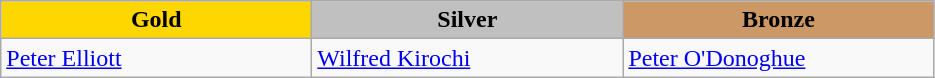<table class="wikitable" style="text-align:left">
<tr align="center">
<td width=200 bgcolor=gold><strong>Gold</strong></td>
<td width=200 bgcolor=silver><strong>Silver</strong></td>
<td width=200 bgcolor=CC9966><strong>Bronze</strong></td>
</tr>
<tr>
<td><a href='#'>Peter Elliott</a><br><em></em></td>
<td><a href='#'>Wilfred Kirochi</a><br><em></em></td>
<td><a href='#'>Peter O'Donoghue</a><br><em></em></td>
</tr>
</table>
